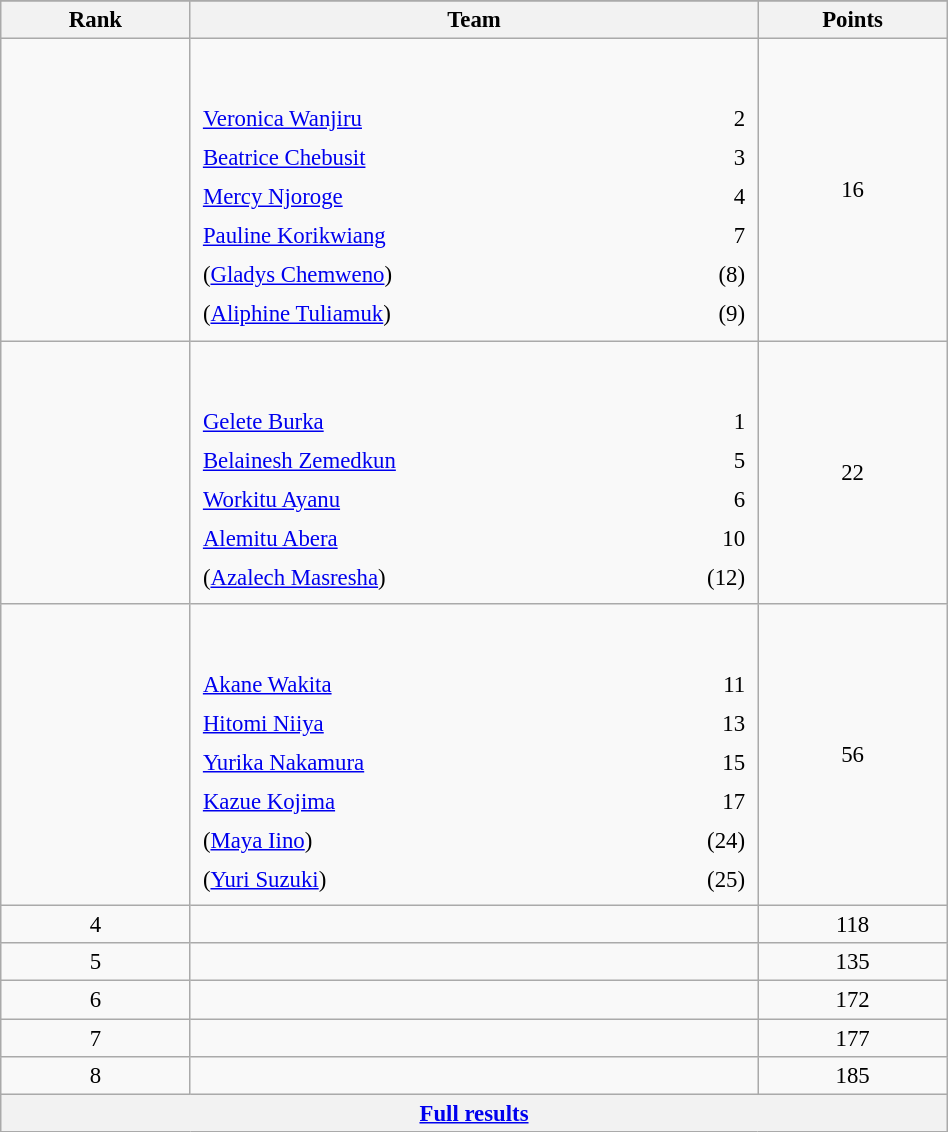<table class="wikitable sortable" style=" text-align:center; font-size:95%;" width="50%">
<tr>
</tr>
<tr>
<th width=10%>Rank</th>
<th width=30%>Team</th>
<th width=10%>Points</th>
</tr>
<tr>
<td align=center></td>
<td align=left> <br><br><table width=100%>
<tr>
<td align=left style="border:0"><a href='#'>Veronica Wanjiru</a></td>
<td align=right style="border:0">2</td>
</tr>
<tr>
<td align=left style="border:0"><a href='#'>Beatrice Chebusit</a></td>
<td align=right style="border:0">3</td>
</tr>
<tr>
<td align=left style="border:0"><a href='#'>Mercy Njoroge</a></td>
<td align=right style="border:0">4</td>
</tr>
<tr>
<td align=left style="border:0"><a href='#'>Pauline Korikwiang</a></td>
<td align=right style="border:0">7</td>
</tr>
<tr>
<td align=left style="border:0">(<a href='#'>Gladys Chemweno</a>)</td>
<td align=right style="border:0">(8)</td>
</tr>
<tr>
<td align=left style="border:0">(<a href='#'>Aliphine Tuliamuk</a>)</td>
<td align=right style="border:0">(9)</td>
</tr>
</table>
</td>
<td>16</td>
</tr>
<tr>
<td align=center></td>
<td align=left> <br><br><table width=100%>
<tr>
<td align=left style="border:0"><a href='#'>Gelete Burka</a></td>
<td align=right style="border:0">1</td>
</tr>
<tr>
<td align=left style="border:0"><a href='#'>Belainesh Zemedkun</a></td>
<td align=right style="border:0">5</td>
</tr>
<tr>
<td align=left style="border:0"><a href='#'>Workitu Ayanu</a></td>
<td align=right style="border:0">6</td>
</tr>
<tr>
<td align=left style="border:0"><a href='#'>Alemitu Abera</a></td>
<td align=right style="border:0">10</td>
</tr>
<tr>
<td align=left style="border:0">(<a href='#'>Azalech Masresha</a>)</td>
<td align=right style="border:0">(12)</td>
</tr>
</table>
</td>
<td>22</td>
</tr>
<tr>
<td align=center></td>
<td align=left> <br><br><table width=100%>
<tr>
<td align=left style="border:0"><a href='#'>Akane Wakita</a></td>
<td align=right style="border:0">11</td>
</tr>
<tr>
<td align=left style="border:0"><a href='#'>Hitomi Niiya</a></td>
<td align=right style="border:0">13</td>
</tr>
<tr>
<td align=left style="border:0"><a href='#'>Yurika Nakamura</a></td>
<td align=right style="border:0">15</td>
</tr>
<tr>
<td align=left style="border:0"><a href='#'>Kazue Kojima</a></td>
<td align=right style="border:0">17</td>
</tr>
<tr>
<td align=left style="border:0">(<a href='#'>Maya Iino</a>)</td>
<td align=right style="border:0">(24)</td>
</tr>
<tr>
<td align=left style="border:0">(<a href='#'>Yuri Suzuki</a>)</td>
<td align=right style="border:0">(25)</td>
</tr>
</table>
</td>
<td>56</td>
</tr>
<tr>
<td align=center>4</td>
<td align=left></td>
<td>118</td>
</tr>
<tr>
<td align=center>5</td>
<td align=left></td>
<td>135</td>
</tr>
<tr>
<td align=center>6</td>
<td align=left></td>
<td>172</td>
</tr>
<tr>
<td align=center>7</td>
<td align=left></td>
<td>177</td>
</tr>
<tr>
<td align=center>8</td>
<td align=left></td>
<td>185</td>
</tr>
<tr class="sortbottom">
<th colspan=3 align=center><a href='#'>Full results</a></th>
</tr>
</table>
